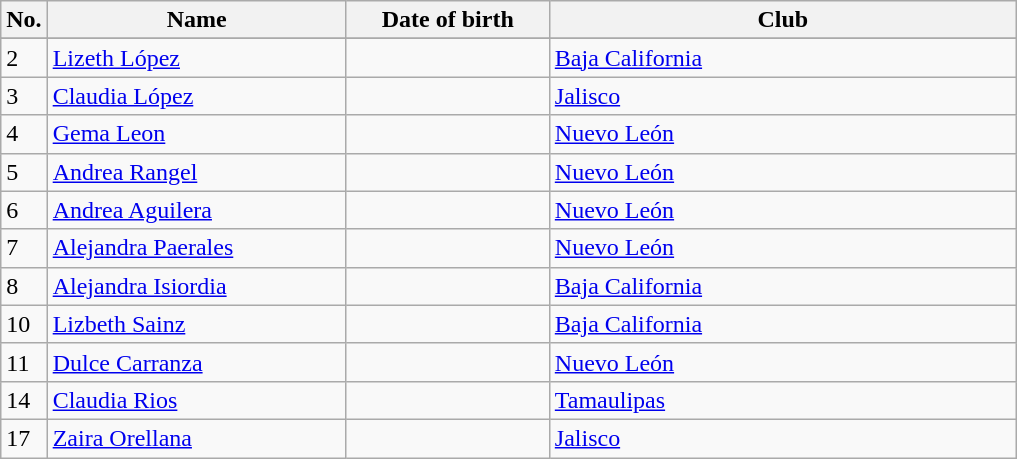<table class=wikitable sortable style=font-size:100%; text-align:center;>
<tr>
<th>No.</th>
<th style=width:12em>Name</th>
<th style=width:8em>Date of birth</th>
<th style=width:19em>Club</th>
</tr>
<tr>
</tr>
<tr ||>
</tr>
<tr>
<td>2</td>
<td><a href='#'>Lizeth López</a></td>
<td></td>
<td><a href='#'>Baja California</a></td>
</tr>
<tr>
<td>3</td>
<td><a href='#'>Claudia López</a></td>
<td></td>
<td><a href='#'>Jalisco</a></td>
</tr>
<tr>
<td>4</td>
<td><a href='#'>Gema Leon</a></td>
<td></td>
<td><a href='#'>Nuevo León</a></td>
</tr>
<tr>
<td>5</td>
<td><a href='#'>Andrea Rangel</a></td>
<td></td>
<td><a href='#'>Nuevo León</a></td>
</tr>
<tr>
<td>6</td>
<td><a href='#'>Andrea Aguilera</a></td>
<td></td>
<td><a href='#'>Nuevo León</a></td>
</tr>
<tr>
<td>7</td>
<td><a href='#'>Alejandra Paerales</a></td>
<td></td>
<td><a href='#'>Nuevo León</a></td>
</tr>
<tr>
<td>8</td>
<td><a href='#'>Alejandra Isiordia</a></td>
<td></td>
<td><a href='#'>Baja California</a></td>
</tr>
<tr>
<td>10</td>
<td><a href='#'>Lizbeth Sainz</a></td>
<td></td>
<td><a href='#'>Baja California</a></td>
</tr>
<tr>
<td>11</td>
<td><a href='#'>Dulce Carranza </a></td>
<td></td>
<td><a href='#'>Nuevo León</a></td>
</tr>
<tr>
<td>14</td>
<td><a href='#'>Claudia Rios</a></td>
<td></td>
<td><a href='#'>Tamaulipas</a></td>
</tr>
<tr>
<td>17</td>
<td><a href='#'>Zaira Orellana</a></td>
<td></td>
<td><a href='#'>Jalisco</a></td>
</tr>
</table>
